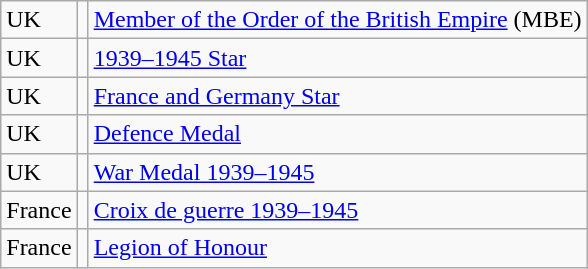<table class="wikitable">
<tr>
<td>UK</td>
<td></td>
<td><a href='#'>Member of the Order of the British Empire</a> (MBE)</td>
</tr>
<tr>
<td>UK</td>
<td></td>
<td><a href='#'>1939–1945 Star</a></td>
</tr>
<tr>
<td>UK</td>
<td></td>
<td><a href='#'>France and Germany Star</a></td>
</tr>
<tr>
<td>UK</td>
<td></td>
<td><a href='#'>Defence Medal</a></td>
</tr>
<tr>
<td>UK</td>
<td></td>
<td><a href='#'>War Medal 1939–1945</a></td>
</tr>
<tr>
<td>France</td>
<td></td>
<td><a href='#'>Croix de guerre 1939–1945 </a></td>
</tr>
<tr>
<td>France</td>
<td></td>
<td><a href='#'>Legion of Honour</a></td>
</tr>
</table>
